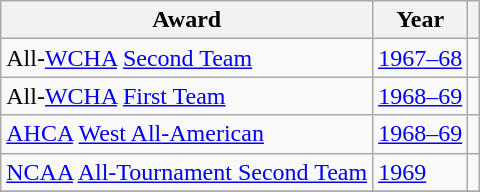<table class="wikitable">
<tr>
<th>Award</th>
<th>Year</th>
<th></th>
</tr>
<tr>
<td>All-<a href='#'>WCHA</a> <a href='#'>Second Team</a></td>
<td><a href='#'>1967–68</a></td>
<td></td>
</tr>
<tr>
<td>All-<a href='#'>WCHA</a> <a href='#'>First Team</a></td>
<td><a href='#'>1968–69</a></td>
<td></td>
</tr>
<tr>
<td><a href='#'>AHCA</a> <a href='#'>West All-American</a></td>
<td><a href='#'>1968–69</a></td>
<td></td>
</tr>
<tr>
<td><a href='#'>NCAA</a> <a href='#'>All-Tournament Second Team</a></td>
<td><a href='#'>1969</a></td>
<td></td>
</tr>
<tr>
</tr>
</table>
